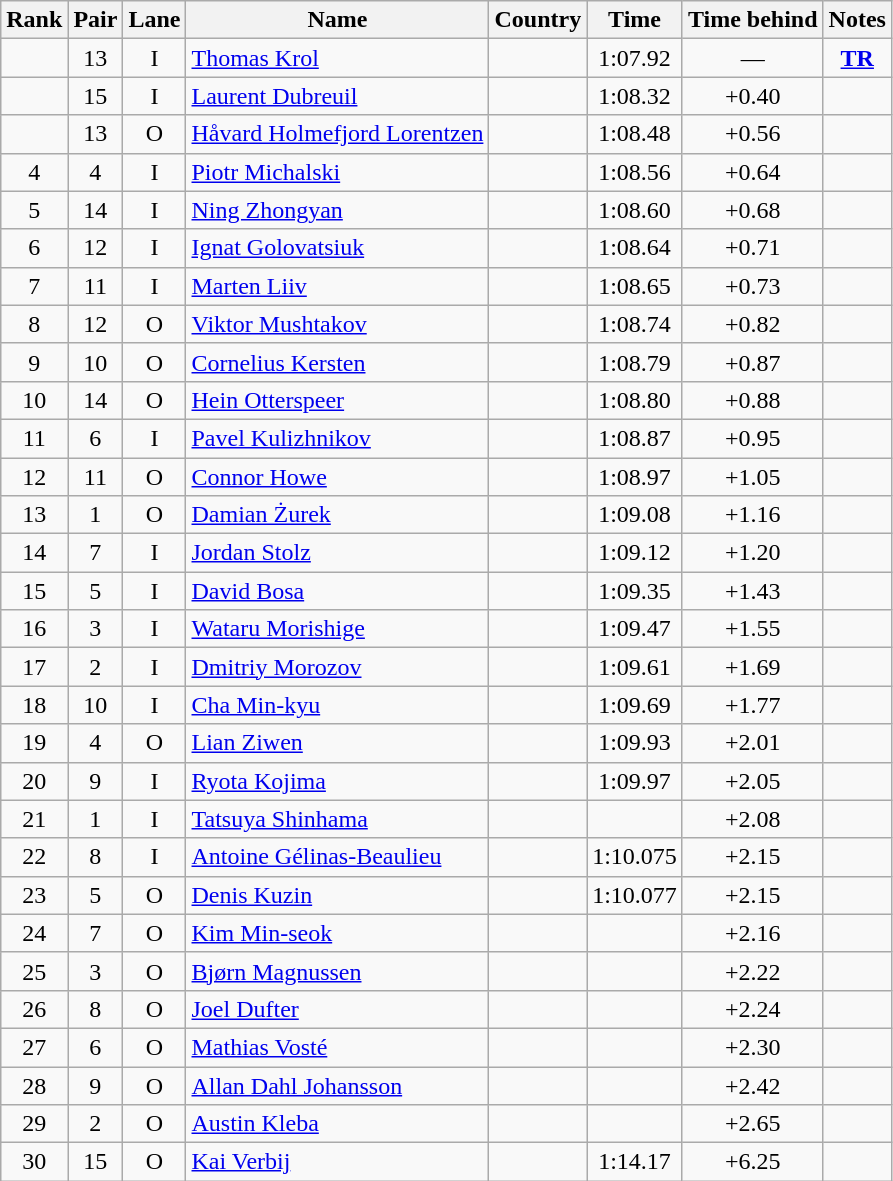<table class="wikitable sortable" style="text-align:center">
<tr>
<th>Rank</th>
<th>Pair</th>
<th>Lane</th>
<th>Name</th>
<th>Country</th>
<th>Time</th>
<th>Time behind</th>
<th>Notes</th>
</tr>
<tr>
<td></td>
<td>13</td>
<td>I</td>
<td align=left><a href='#'>Thomas Krol</a></td>
<td align=left></td>
<td>1:07.92</td>
<td>—</td>
<td><strong><a href='#'>TR</a></strong></td>
</tr>
<tr>
<td></td>
<td>15</td>
<td>I</td>
<td align=left><a href='#'>Laurent Dubreuil</a></td>
<td align=left></td>
<td>1:08.32</td>
<td>+0.40</td>
<td></td>
</tr>
<tr>
<td></td>
<td>13</td>
<td>O</td>
<td align=left><a href='#'>Håvard Holmefjord Lorentzen</a></td>
<td align=left></td>
<td>1:08.48</td>
<td>+0.56</td>
<td></td>
</tr>
<tr>
<td>4</td>
<td>4</td>
<td>I</td>
<td align=left><a href='#'>Piotr Michalski</a></td>
<td align=left></td>
<td>1:08.56</td>
<td>+0.64</td>
<td></td>
</tr>
<tr>
<td>5</td>
<td>14</td>
<td>I</td>
<td align=left><a href='#'>Ning Zhongyan</a></td>
<td align=left></td>
<td>1:08.60</td>
<td>+0.68</td>
<td></td>
</tr>
<tr>
<td>6</td>
<td>12</td>
<td>I</td>
<td align=left><a href='#'>Ignat Golovatsiuk</a></td>
<td align=left></td>
<td>1:08.64</td>
<td>+0.71</td>
<td></td>
</tr>
<tr>
<td>7</td>
<td>11</td>
<td>I</td>
<td align=left><a href='#'>Marten Liiv</a></td>
<td align=left></td>
<td>1:08.65</td>
<td>+0.73</td>
<td></td>
</tr>
<tr>
<td>8</td>
<td>12</td>
<td>O</td>
<td align=left><a href='#'>Viktor Mushtakov</a></td>
<td align=left></td>
<td>1:08.74</td>
<td>+0.82</td>
<td></td>
</tr>
<tr>
<td>9</td>
<td>10</td>
<td>O</td>
<td align=left><a href='#'>Cornelius Kersten</a></td>
<td align=left></td>
<td>1:08.79</td>
<td>+0.87</td>
<td></td>
</tr>
<tr>
<td>10</td>
<td>14</td>
<td>O</td>
<td align=left><a href='#'>Hein Otterspeer</a></td>
<td align=left></td>
<td>1:08.80</td>
<td>+0.88</td>
<td></td>
</tr>
<tr>
<td>11</td>
<td>6</td>
<td>I</td>
<td align=left><a href='#'>Pavel Kulizhnikov</a></td>
<td align=left></td>
<td>1:08.87</td>
<td>+0.95</td>
<td></td>
</tr>
<tr>
<td>12</td>
<td>11</td>
<td>O</td>
<td align=left><a href='#'>Connor Howe</a></td>
<td align=left></td>
<td>1:08.97</td>
<td>+1.05</td>
<td></td>
</tr>
<tr>
<td>13</td>
<td>1</td>
<td>O</td>
<td align=left><a href='#'>Damian Żurek</a></td>
<td align=left></td>
<td>1:09.08</td>
<td>+1.16</td>
<td></td>
</tr>
<tr>
<td>14</td>
<td>7</td>
<td>I</td>
<td align=left><a href='#'>Jordan Stolz</a></td>
<td align=left></td>
<td>1:09.12</td>
<td>+1.20</td>
<td></td>
</tr>
<tr>
<td>15</td>
<td>5</td>
<td>I</td>
<td align=left><a href='#'>David Bosa</a></td>
<td align=left></td>
<td>1:09.35</td>
<td>+1.43</td>
<td></td>
</tr>
<tr>
<td>16</td>
<td>3</td>
<td>I</td>
<td align=left><a href='#'>Wataru Morishige</a></td>
<td align=left></td>
<td>1:09.47</td>
<td>+1.55</td>
<td></td>
</tr>
<tr>
<td>17</td>
<td>2</td>
<td>I</td>
<td align=left><a href='#'>Dmitriy Morozov</a></td>
<td align=left></td>
<td>1:09.61</td>
<td>+1.69</td>
<td></td>
</tr>
<tr>
<td>18</td>
<td>10</td>
<td>I</td>
<td align=left><a href='#'>Cha Min-kyu</a></td>
<td align=left></td>
<td>1:09.69</td>
<td>+1.77</td>
<td></td>
</tr>
<tr>
<td>19</td>
<td>4</td>
<td>O</td>
<td align=left><a href='#'>Lian Ziwen</a></td>
<td align=left></td>
<td>1:09.93</td>
<td>+2.01</td>
<td></td>
</tr>
<tr>
<td>20</td>
<td>9</td>
<td>I</td>
<td align=left><a href='#'>Ryota Kojima</a></td>
<td align=left></td>
<td>1:09.97</td>
<td>+2.05</td>
<td></td>
</tr>
<tr>
<td>21</td>
<td>1</td>
<td>I</td>
<td align=left><a href='#'>Tatsuya Shinhama</a></td>
<td align=left></td>
<td></td>
<td>+2.08</td>
<td></td>
</tr>
<tr>
<td>22</td>
<td>8</td>
<td>I</td>
<td align=left><a href='#'>Antoine Gélinas-Beaulieu</a></td>
<td align=left></td>
<td>1:10.075</td>
<td>+2.15</td>
<td></td>
</tr>
<tr>
<td>23</td>
<td>5</td>
<td>O</td>
<td align=left><a href='#'>Denis Kuzin</a></td>
<td align=left></td>
<td>1:10.077</td>
<td>+2.15</td>
<td></td>
</tr>
<tr>
<td>24</td>
<td>7</td>
<td>O</td>
<td align=left><a href='#'>Kim Min-seok</a></td>
<td align=left></td>
<td></td>
<td>+2.16</td>
<td></td>
</tr>
<tr>
<td>25</td>
<td>3</td>
<td>O</td>
<td align=left><a href='#'>Bjørn Magnussen</a></td>
<td align=left></td>
<td></td>
<td>+2.22</td>
<td></td>
</tr>
<tr>
<td>26</td>
<td>8</td>
<td>O</td>
<td align=left><a href='#'>Joel Dufter</a></td>
<td align=left></td>
<td></td>
<td>+2.24</td>
<td></td>
</tr>
<tr>
<td>27</td>
<td>6</td>
<td>O</td>
<td align=left><a href='#'>Mathias Vosté</a></td>
<td align=left></td>
<td></td>
<td>+2.30</td>
<td></td>
</tr>
<tr>
<td>28</td>
<td>9</td>
<td>O</td>
<td align=left><a href='#'>Allan Dahl Johansson</a></td>
<td align=left></td>
<td></td>
<td>+2.42</td>
<td></td>
</tr>
<tr>
<td>29</td>
<td>2</td>
<td>O</td>
<td align=left><a href='#'>Austin Kleba</a></td>
<td align=left></td>
<td></td>
<td>+2.65</td>
<td></td>
</tr>
<tr>
<td>30</td>
<td>15</td>
<td>O</td>
<td align=left><a href='#'>Kai Verbij</a></td>
<td align=left></td>
<td>1:14.17</td>
<td>+6.25</td>
<td></td>
</tr>
</table>
